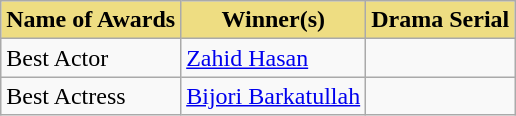<table class="wikitable">
<tr>
<th style="background:#EEDD82;">Name of Awards</th>
<th style="background:#EEDD82;">Winner(s)</th>
<th style="background:#EEDD82;">Drama Serial</th>
</tr>
<tr>
<td>Best Actor</td>
<td><a href='#'>Zahid Hasan</a></td>
<td></td>
</tr>
<tr>
<td>Best Actress</td>
<td><a href='#'>Bijori Barkatullah</a></td>
<td></td>
</tr>
</table>
